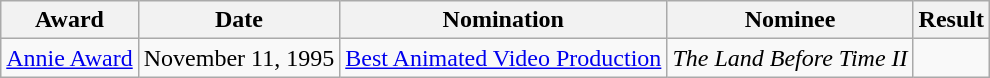<table class="wikitable" width:100%;">
<tr>
<th>Award</th>
<th>Date</th>
<th>Nomination</th>
<th>Nominee</th>
<th>Result</th>
</tr>
<tr>
<td><a href='#'>Annie Award</a></td>
<td>November 11, 1995</td>
<td><a href='#'>Best Animated Video Production</a></td>
<td><em>The Land Before Time II</em></td>
<td></td>
</tr>
</table>
